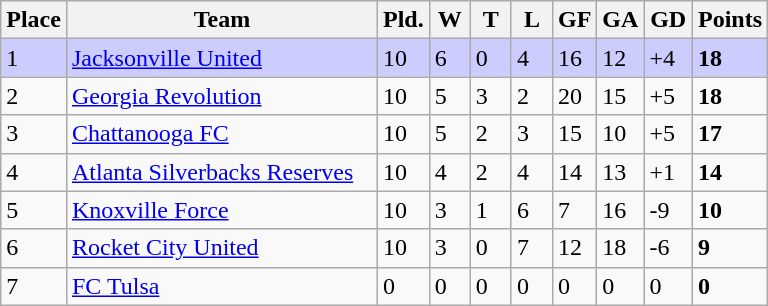<table class="wikitable">
<tr>
<th>Place</th>
<th width="200">Team</th>
<th width="20">Pld.</th>
<th width="20">W</th>
<th width="20">T</th>
<th width="20">L</th>
<th width="20">GF</th>
<th width="20">GA</th>
<th width="25">GD</th>
<th>Points</th>
</tr>
<tr bgcolor=#CCCCFF>
<td>1</td>
<td><a href='#'>Jacksonville United</a></td>
<td>10</td>
<td>6</td>
<td>0</td>
<td>4</td>
<td>16</td>
<td>12</td>
<td>+4</td>
<td><strong>18</strong></td>
</tr>
<tr>
<td>2</td>
<td><a href='#'>Georgia Revolution</a></td>
<td>10</td>
<td>5</td>
<td>3</td>
<td>2</td>
<td>20</td>
<td>15</td>
<td>+5</td>
<td><strong>18</strong></td>
</tr>
<tr>
<td>3</td>
<td><a href='#'>Chattanooga FC</a></td>
<td>10</td>
<td>5</td>
<td>2</td>
<td>3</td>
<td>15</td>
<td>10</td>
<td>+5</td>
<td><strong>17</strong></td>
</tr>
<tr>
<td>4</td>
<td><a href='#'>Atlanta Silverbacks Reserves</a></td>
<td>10</td>
<td>4</td>
<td>2</td>
<td>4</td>
<td>14</td>
<td>13</td>
<td>+1</td>
<td><strong>14</strong></td>
</tr>
<tr>
<td>5</td>
<td><a href='#'>Knoxville Force</a></td>
<td>10</td>
<td>3</td>
<td>1</td>
<td>6</td>
<td>7</td>
<td>16</td>
<td>-9</td>
<td><strong>10</strong></td>
</tr>
<tr>
<td>6</td>
<td><a href='#'>Rocket City United</a></td>
<td>10</td>
<td>3</td>
<td>0</td>
<td>7</td>
<td>12</td>
<td>18</td>
<td>-6</td>
<td><strong>9</strong></td>
</tr>
<tr>
<td>7</td>
<td><a href='#'>FC Tulsa</a></td>
<td>0</td>
<td>0</td>
<td>0</td>
<td>0</td>
<td>0</td>
<td>0</td>
<td>0</td>
<td><strong>0</strong></td>
</tr>
</table>
